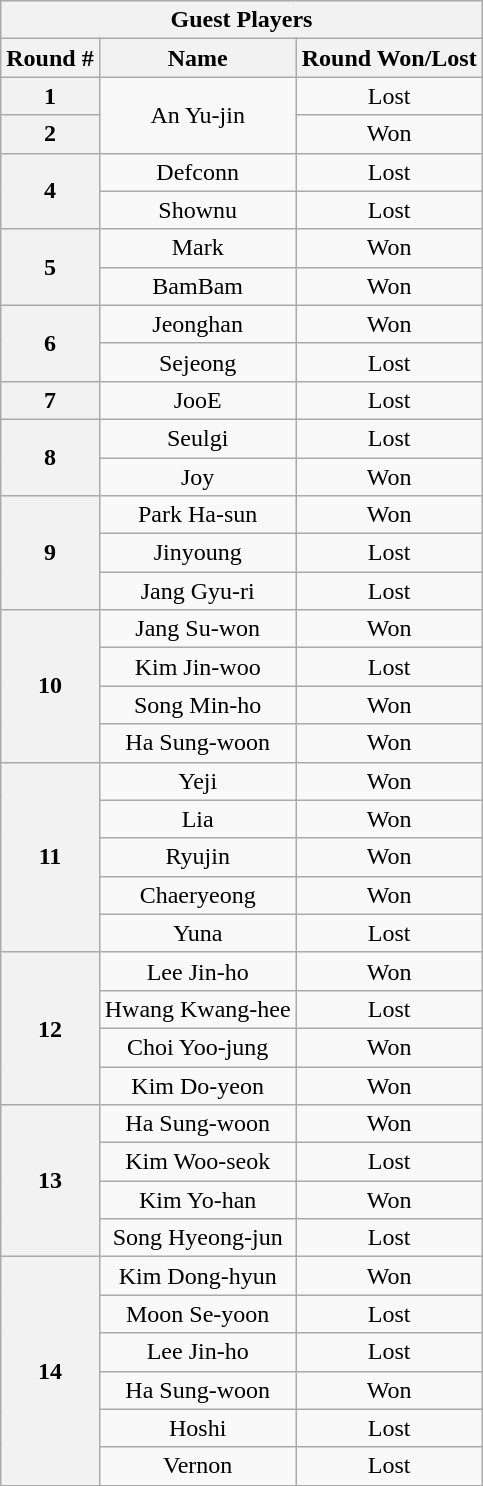<table class="wikitable" style="text-align:center">
<tr>
<th colspan="5">Guest Players</th>
</tr>
<tr>
<th>Round #</th>
<th>Name</th>
<th>Round Won/Lost</th>
</tr>
<tr>
<th>1</th>
<td rowspan="2">An Yu-jin</td>
<td>Lost</td>
</tr>
<tr>
<th>2</th>
<td>Won</td>
</tr>
<tr>
<th rowspan=2">4</th>
<td>Defconn</td>
<td>Lost</td>
</tr>
<tr>
<td>Shownu</td>
<td>Lost</td>
</tr>
<tr>
<th rowspan=2">5</th>
<td>Mark</td>
<td>Won</td>
</tr>
<tr>
<td>BamBam</td>
<td>Won</td>
</tr>
<tr>
<th rowspan=2">6</th>
<td>Jeonghan</td>
<td>Won</td>
</tr>
<tr>
<td>Sejeong</td>
<td>Lost</td>
</tr>
<tr>
<th>7</th>
<td>JooE</td>
<td>Lost</td>
</tr>
<tr>
<th rowspan=2">8</th>
<td>Seulgi</td>
<td>Lost</td>
</tr>
<tr>
<td>Joy</td>
<td>Won</td>
</tr>
<tr>
<th rowspan=3">9</th>
<td>Park Ha-sun</td>
<td>Won</td>
</tr>
<tr>
<td>Jinyoung</td>
<td>Lost</td>
</tr>
<tr>
<td>Jang Gyu-ri</td>
<td>Lost</td>
</tr>
<tr>
<th rowspan=4">10</th>
<td>Jang Su-won</td>
<td>Won</td>
</tr>
<tr>
<td>Kim Jin-woo</td>
<td>Lost</td>
</tr>
<tr>
<td>Song Min-ho</td>
<td>Won</td>
</tr>
<tr>
<td>Ha Sung-woon</td>
<td>Won</td>
</tr>
<tr>
<th rowspan="5">11</th>
<td>Yeji</td>
<td>Won</td>
</tr>
<tr>
<td>Lia</td>
<td>Won</td>
</tr>
<tr>
<td>Ryujin</td>
<td>Won</td>
</tr>
<tr>
<td>Chaeryeong</td>
<td>Won</td>
</tr>
<tr>
<td>Yuna</td>
<td>Lost</td>
</tr>
<tr>
<th rowspan="4">12</th>
<td>Lee Jin-ho</td>
<td>Won</td>
</tr>
<tr>
<td>Hwang Kwang-hee</td>
<td>Lost</td>
</tr>
<tr>
<td>Choi Yoo-jung</td>
<td>Won</td>
</tr>
<tr>
<td>Kim Do-yeon</td>
<td>Won</td>
</tr>
<tr>
<th rowspan="4">13</th>
<td>Ha Sung-woon</td>
<td>Won</td>
</tr>
<tr>
<td>Kim Woo-seok</td>
<td>Lost</td>
</tr>
<tr>
<td>Kim Yo-han</td>
<td>Won</td>
</tr>
<tr>
<td>Song Hyeong-jun</td>
<td>Lost</td>
</tr>
<tr>
<th rowspan="6">14</th>
<td>Kim Dong-hyun</td>
<td>Won</td>
</tr>
<tr>
<td>Moon Se-yoon</td>
<td>Lost</td>
</tr>
<tr>
<td>Lee Jin-ho</td>
<td>Lost</td>
</tr>
<tr>
<td>Ha Sung-woon</td>
<td>Won</td>
</tr>
<tr>
<td>Hoshi</td>
<td>Lost</td>
</tr>
<tr>
<td>Vernon</td>
<td>Lost</td>
</tr>
<tr>
</tr>
</table>
